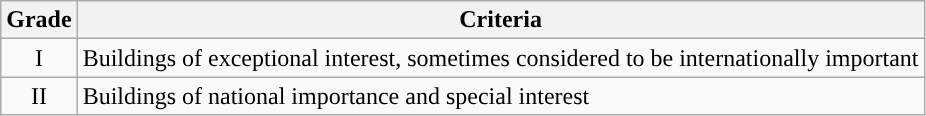<table class="wikitable">
<tr>
<th>Grade</th>
<th>Criteria</th>
</tr>
<tr>
<td align="center" >I</td>
<td>Buildings of exceptional interest, sometimes considered to be internationally important</td>
</tr>
<tr>
<td align="center" >II</td>
<td>Buildings of national importance and special interest</td>
</tr>
</table>
